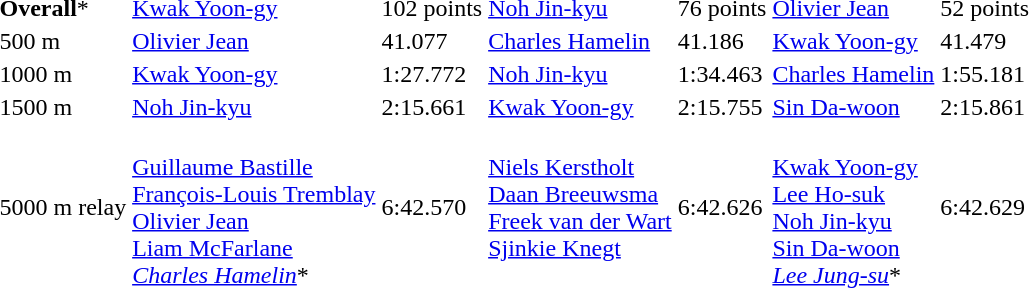<table>
<tr>
<td><strong>Overall</strong>*</td>
<td><a href='#'>Kwak Yoon-gy</a><br></td>
<td>102 points</td>
<td><a href='#'>Noh Jin-kyu</a><br></td>
<td>76 points</td>
<td><a href='#'>Olivier Jean</a><br></td>
<td>52 points</td>
</tr>
<tr>
<td>500 m<br></td>
<td><a href='#'>Olivier Jean</a><br></td>
<td>41.077</td>
<td><a href='#'>Charles Hamelin</a><br></td>
<td>41.186</td>
<td><a href='#'>Kwak Yoon-gy</a><br></td>
<td>41.479</td>
</tr>
<tr>
<td>1000 m<br></td>
<td><a href='#'>Kwak Yoon-gy</a><br></td>
<td>1:27.772</td>
<td><a href='#'>Noh Jin-kyu</a><br></td>
<td>1:34.463</td>
<td><a href='#'>Charles Hamelin</a><br></td>
<td>1:55.181</td>
</tr>
<tr>
<td>1500 m<br></td>
<td><a href='#'>Noh Jin-kyu</a><br></td>
<td>2:15.661</td>
<td><a href='#'>Kwak Yoon-gy</a><br></td>
<td>2:15.755</td>
<td><a href='#'>Sin Da-woon</a><br></td>
<td>2:15.861</td>
</tr>
<tr>
<td>5000 m relay<br></td>
<td><br><a href='#'>Guillaume Bastille</a><br><a href='#'>François-Louis Tremblay</a><br><a href='#'>Olivier Jean</a><br><a href='#'>Liam McFarlane</a><br><em><a href='#'>Charles Hamelin</a></em>*</td>
<td>6:42.570</td>
<td valign=top><br><a href='#'>Niels Kerstholt</a><br><a href='#'>Daan Breeuwsma</a><br><a href='#'>Freek van der Wart</a><br><a href='#'>Sjinkie Knegt</a></td>
<td>6:42.626</td>
<td><br><a href='#'>Kwak Yoon-gy</a><br><a href='#'>Lee Ho-suk</a><br><a href='#'>Noh Jin-kyu</a><br><a href='#'>Sin Da-woon</a><br><em><a href='#'>Lee Jung-su</a></em>*</td>
<td>6:42.629</td>
</tr>
</table>
